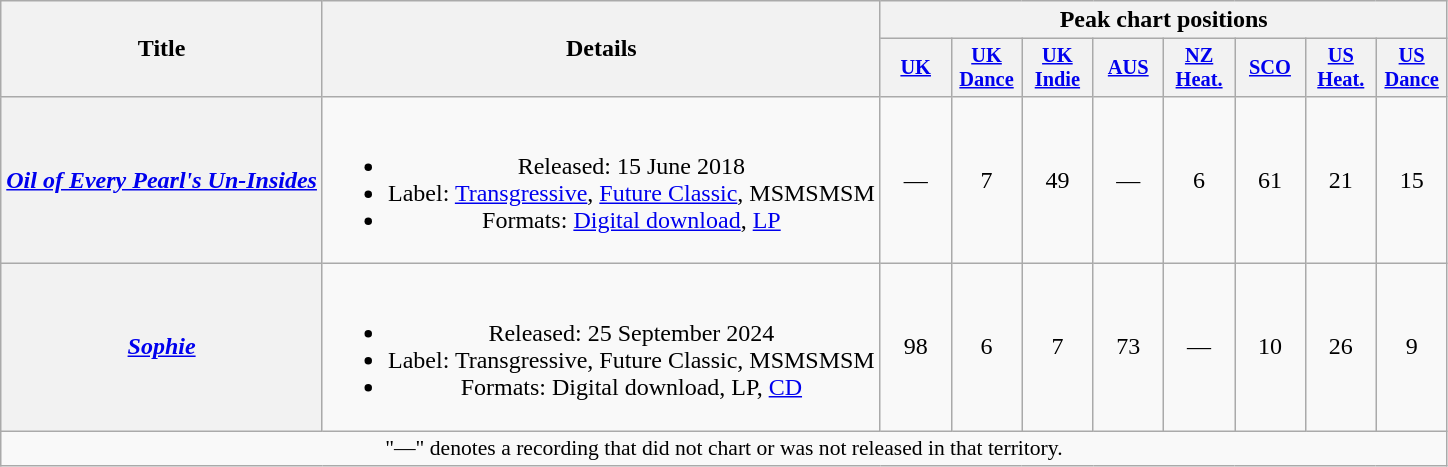<table class="wikitable plainrowheaders" style="text-align:center;" border="1">
<tr>
<th scope="col" rowspan="2">Title</th>
<th scope="col" rowspan="2">Details</th>
<th scope="col" colspan="9">Peak chart positions</th>
</tr>
<tr>
<th scope="col" style="width:3em;font-size:85%;"><a href='#'>UK</a><br></th>
<th scope="col" style="width:3em;font-size:85%;"><a href='#'>UK<br>Dance</a><br></th>
<th scope="col" style="width:3em;font-size:85%;"><a href='#'>UK<br>Indie</a><br></th>
<th scope="col" style="width:3em;font-size:85%;"><a href='#'>AUS</a><br></th>
<th scope="col" style="width:3em;font-size:85%;"><a href='#'>NZ<br>Heat.</a><br></th>
<th scope="col" style="width:3em;font-size:85%;"><a href='#'>SCO</a><br></th>
<th scope="col" style="width:3em;font-size:85%;"><a href='#'>US<br>Heat.</a><br></th>
<th scope="col" style="width:3em;font-size:85%;"><a href='#'>US<br>Dance</a><br></th>
</tr>
<tr>
<th scope="row"><em><a href='#'>Oil of Every Pearl's Un-Insides</a></em></th>
<td><br><ul><li>Released: 15 June 2018</li><li>Label: <a href='#'>Transgressive</a>, <a href='#'>Future Classic</a>, MSMSMSM</li><li>Formats: <a href='#'>Digital download</a>, <a href='#'>LP</a></li></ul></td>
<td>—</td>
<td>7</td>
<td>49</td>
<td>—</td>
<td>6</td>
<td>61</td>
<td>21</td>
<td>15</td>
</tr>
<tr>
<th scope="row"><em><a href='#'>Sophie</a></em></th>
<td><br><ul><li>Released: 25 September 2024</li><li>Label: Transgressive, Future Classic, MSMSMSM</li><li>Formats: Digital download, LP, <a href='#'>CD</a></li></ul></td>
<td>98</td>
<td>6</td>
<td>7</td>
<td>73</td>
<td>—</td>
<td>10</td>
<td>26</td>
<td>9</td>
</tr>
<tr>
<td colspan="10" style="font-size:90%">"—" denotes a recording that did not chart or was not released in that territory.</td>
</tr>
</table>
